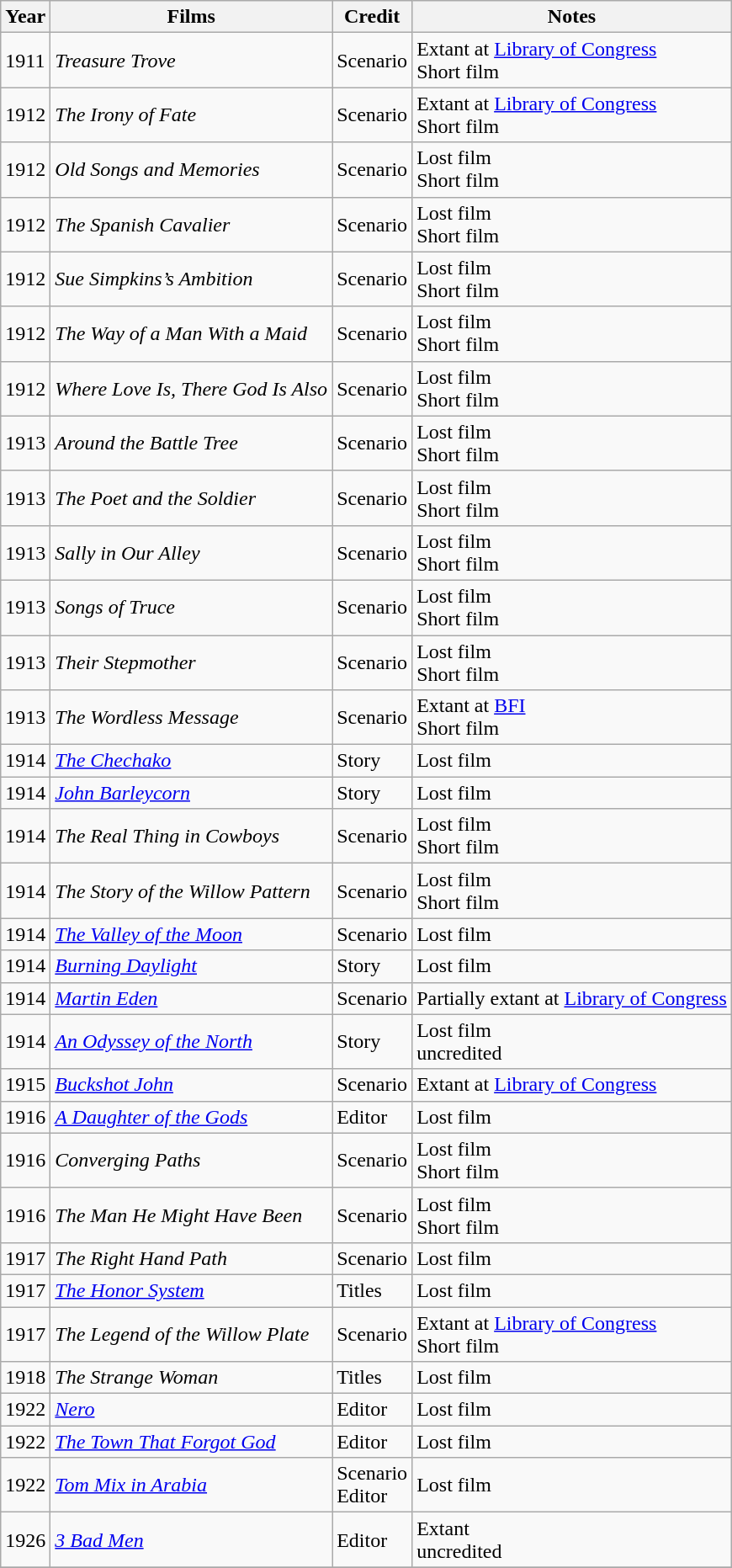<table class="wikitable sortable">
<tr>
<th>Year</th>
<th>Films</th>
<th class="unsortable">Credit</th>
<th class="unsortable">Notes</th>
</tr>
<tr>
<td>1911</td>
<td><em>Treasure Trove</em></td>
<td>Scenario</td>
<td>Extant at <a href='#'>Library of Congress</a><br>Short film</td>
</tr>
<tr>
<td>1912</td>
<td><em>The Irony of Fate</em></td>
<td>Scenario</td>
<td>Extant at <a href='#'>Library of Congress</a><br>Short film</td>
</tr>
<tr>
<td>1912</td>
<td><em>Old Songs and Memories</em></td>
<td>Scenario</td>
<td>Lost film<br>Short film</td>
</tr>
<tr>
<td>1912</td>
<td><em>The Spanish Cavalier</em></td>
<td>Scenario</td>
<td>Lost film<br>Short film</td>
</tr>
<tr>
<td>1912</td>
<td><em>Sue Simpkins’s Ambition</em></td>
<td>Scenario</td>
<td>Lost film<br>Short film</td>
</tr>
<tr>
<td>1912</td>
<td><em>The Way of a Man With a Maid</em></td>
<td>Scenario</td>
<td>Lost film<br>Short film</td>
</tr>
<tr>
<td>1912</td>
<td><em>Where Love Is, There God Is Also</em></td>
<td>Scenario</td>
<td>Lost film<br>Short film</td>
</tr>
<tr>
<td>1913</td>
<td><em>Around the Battle Tree</em></td>
<td>Scenario</td>
<td>Lost film<br>Short film</td>
</tr>
<tr>
<td>1913</td>
<td><em>The Poet and the Soldier</em></td>
<td>Scenario</td>
<td>Lost film<br>Short film</td>
</tr>
<tr>
<td>1913</td>
<td><em>Sally in Our Alley</em></td>
<td>Scenario</td>
<td>Lost film<br>Short film</td>
</tr>
<tr>
<td>1913</td>
<td><em>Songs of Truce</em></td>
<td>Scenario</td>
<td>Lost film<br>Short film</td>
</tr>
<tr>
<td>1913</td>
<td><em>Their Stepmother</em></td>
<td>Scenario</td>
<td>Lost film<br>Short film</td>
</tr>
<tr>
<td>1913</td>
<td><em>The Wordless Message</em></td>
<td>Scenario</td>
<td>Extant at <a href='#'> BFI</a><br>Short film</td>
</tr>
<tr>
<td>1914</td>
<td><em><a href='#'>The Chechako</a></em></td>
<td>Story</td>
<td>Lost film</td>
</tr>
<tr>
<td>1914</td>
<td><em><a href='#'> John Barleycorn</a></em></td>
<td>Story</td>
<td>Lost film</td>
</tr>
<tr>
<td>1914</td>
<td><em>The Real Thing in Cowboys</em></td>
<td>Scenario</td>
<td>Lost film<br>Short film</td>
</tr>
<tr>
<td>1914</td>
<td><em>The Story of the Willow Pattern</em></td>
<td>Scenario</td>
<td>Lost film<br>Short film</td>
</tr>
<tr>
<td>1914</td>
<td><em><a href='#'> The Valley of the Moon</a></em></td>
<td>Scenario</td>
<td>Lost film</td>
</tr>
<tr>
<td>1914</td>
<td><em><a href='#'> Burning Daylight</a></em></td>
<td>Story</td>
<td>Lost film</td>
</tr>
<tr>
<td>1914</td>
<td><em><a href='#'> Martin Eden</a></em></td>
<td>Scenario</td>
<td>Partially extant at <a href='#'>Library of Congress</a></td>
</tr>
<tr>
<td>1914</td>
<td><em><a href='#'>An Odyssey of the North</a></em></td>
<td>Story</td>
<td>Lost film <br>uncredited</td>
</tr>
<tr>
<td>1915</td>
<td><em><a href='#'>Buckshot John</a></em></td>
<td>Scenario</td>
<td>Extant at <a href='#'>Library of Congress</a></td>
</tr>
<tr>
<td>1916</td>
<td><em><a href='#'>A Daughter of the Gods</a></em></td>
<td>Editor</td>
<td>Lost film</td>
</tr>
<tr>
<td>1916</td>
<td><em>Converging Paths</em></td>
<td>Scenario</td>
<td>Lost film <br>Short film</td>
</tr>
<tr>
<td>1916</td>
<td><em>The Man He Might Have Been</em></td>
<td>Scenario</td>
<td>Lost film <br>Short film</td>
</tr>
<tr>
<td>1917</td>
<td><em>The Right Hand Path</em></td>
<td>Scenario</td>
<td>Lost film</td>
</tr>
<tr>
<td>1917</td>
<td><em><a href='#'> The Honor System</a></em></td>
<td>Titles</td>
<td>Lost film</td>
</tr>
<tr>
<td>1917</td>
<td><em>The Legend of the Willow Plate</em></td>
<td>Scenario</td>
<td>Extant at <a href='#'>Library of Congress</a><br>Short film</td>
</tr>
<tr>
<td>1918</td>
<td><em>The Strange Woman</em></td>
<td>Titles</td>
<td>Lost film</td>
</tr>
<tr>
<td>1922</td>
<td><em><a href='#'> Nero</a></em></td>
<td>Editor</td>
<td>Lost film</td>
</tr>
<tr>
<td>1922</td>
<td><em><a href='#'>The Town That Forgot God</a></em></td>
<td>Editor</td>
<td>Lost film</td>
</tr>
<tr>
<td>1922</td>
<td><em><a href='#'>Tom Mix in Arabia</a></em></td>
<td>Scenario<br>Editor</td>
<td>Lost film</td>
</tr>
<tr>
<td>1926</td>
<td><em><a href='#'>3 Bad Men</a></em></td>
<td>Editor</td>
<td>Extant<br>uncredited</td>
</tr>
<tr>
</tr>
</table>
